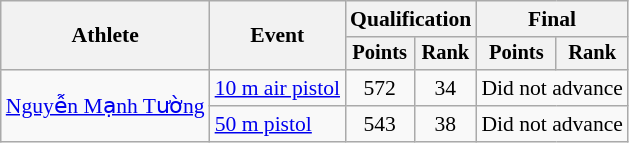<table class="wikitable" style="font-size:90%">
<tr>
<th rowspan="2">Athlete</th>
<th rowspan="2">Event</th>
<th colspan=2>Qualification</th>
<th colspan=2>Final</th>
</tr>
<tr style="font-size:95%">
<th>Points</th>
<th>Rank</th>
<th>Points</th>
<th>Rank</th>
</tr>
<tr align=center>
<td align=left rowspan=2><a href='#'>Nguyễn Mạnh Tường</a></td>
<td align=left><a href='#'>10 m air pistol</a></td>
<td>572</td>
<td>34</td>
<td colspan=2>Did not advance</td>
</tr>
<tr align=center>
<td align=left><a href='#'>50 m pistol</a></td>
<td>543</td>
<td>38</td>
<td colspan=2>Did not advance</td>
</tr>
</table>
